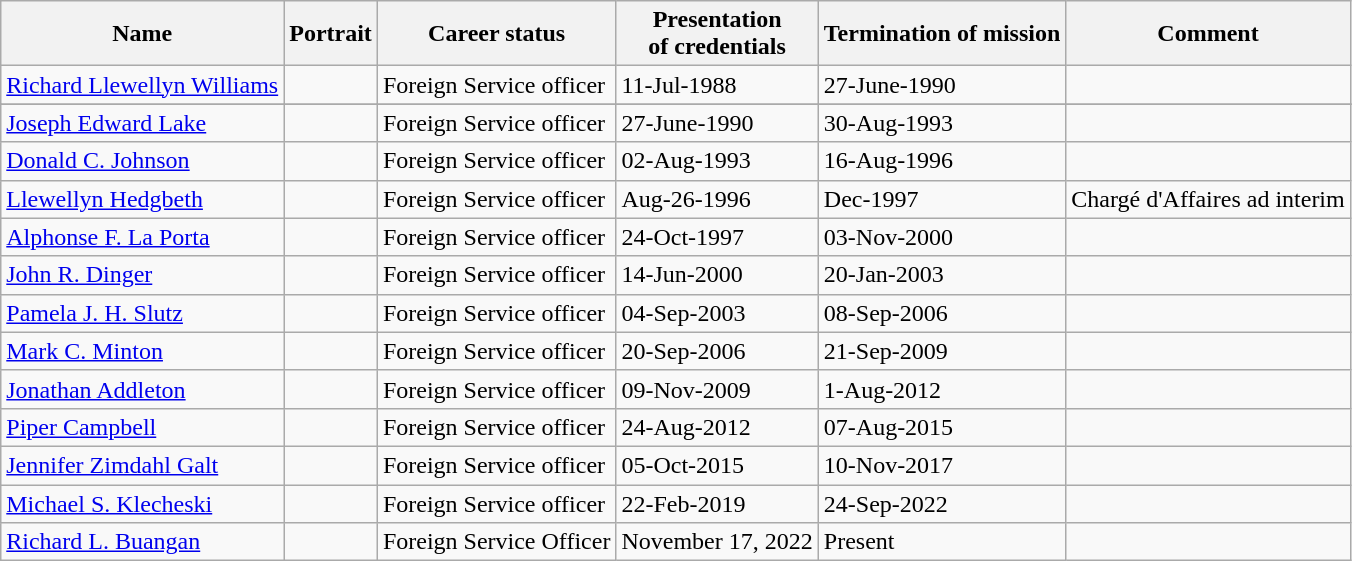<table class = wikitable>
<tr>
<th>Name</th>
<th>Portrait</th>
<th>Career status</th>
<th>Presentation<br>of credentials</th>
<th>Termination of mission</th>
<th>Comment</th>
</tr>
<tr>
<td><a href='#'>Richard Llewellyn Williams</a></td>
<td></td>
<td>Foreign Service officer</td>
<td>11-Jul-1988</td>
<td>27-June-1990</td>
<td></td>
</tr>
<tr>
</tr>
<tr>
<td><a href='#'>Joseph Edward Lake</a></td>
<td></td>
<td>Foreign Service officer</td>
<td>27-June-1990</td>
<td>30-Aug-1993</td>
<td></td>
</tr>
<tr>
<td><a href='#'>Donald C. Johnson</a></td>
<td></td>
<td>Foreign Service officer</td>
<td>02-Aug-1993</td>
<td>16-Aug-1996</td>
<td></td>
</tr>
<tr>
<td><a href='#'>Llewellyn Hedgbeth</a></td>
<td></td>
<td>Foreign Service officer</td>
<td>Aug-26-1996</td>
<td>Dec-1997</td>
<td>Chargé d'Affaires ad interim</td>
</tr>
<tr>
<td><a href='#'>Alphonse F. La Porta</a></td>
<td></td>
<td>Foreign Service officer</td>
<td>24-Oct-1997</td>
<td>03-Nov-2000</td>
<td></td>
</tr>
<tr>
<td><a href='#'>John R. Dinger</a></td>
<td></td>
<td>Foreign Service officer</td>
<td>14-Jun-2000</td>
<td>20-Jan-2003</td>
<td></td>
</tr>
<tr>
<td><a href='#'>Pamela J. H. Slutz</a></td>
<td></td>
<td>Foreign Service officer</td>
<td>04-Sep-2003</td>
<td>08-Sep-2006</td>
<td></td>
</tr>
<tr>
<td><a href='#'>Mark C. Minton</a></td>
<td></td>
<td>Foreign Service officer</td>
<td>20-Sep-2006</td>
<td>21-Sep-2009</td>
<td></td>
</tr>
<tr>
<td><a href='#'>Jonathan Addleton</a></td>
<td></td>
<td>Foreign Service officer</td>
<td>09-Nov-2009</td>
<td>1-Aug-2012</td>
<td></td>
</tr>
<tr>
<td><a href='#'>Piper Campbell</a></td>
<td></td>
<td>Foreign Service officer</td>
<td>24-Aug-2012</td>
<td>07-Aug-2015</td>
<td></td>
</tr>
<tr>
<td><a href='#'>Jennifer Zimdahl Galt</a></td>
<td></td>
<td>Foreign Service officer</td>
<td>05-Oct-2015</td>
<td>10-Nov-2017</td>
<td></td>
</tr>
<tr>
<td><a href='#'>Michael S. Klecheski</a></td>
<td></td>
<td>Foreign Service officer</td>
<td>22-Feb-2019</td>
<td>24-Sep-2022</td>
<td></td>
</tr>
<tr>
<td><a href='#'>Richard L. Buangan</a></td>
<td></td>
<td>Foreign Service Officer</td>
<td>November 17, 2022</td>
<td>Present</td>
<td></td>
</tr>
</table>
